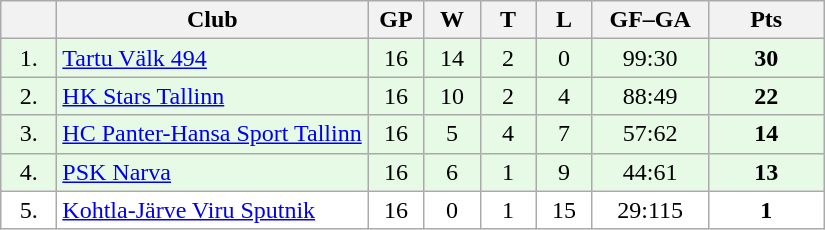<table class="wikitable">
<tr>
<th width="30"></th>
<th width="200">Club</th>
<th width="30">GP</th>
<th width="30">W</th>
<th width="30">T</th>
<th width="30">L</th>
<th width="70">GF–GA</th>
<th width="70">Pts</th>
</tr>
<tr bgcolor="#e6fae6" align="center">
<td>1.</td>
<td align="left"><a href='#'>Tartu Välk 494</a></td>
<td>16</td>
<td>14</td>
<td>2</td>
<td>0</td>
<td>99:30</td>
<td><strong>30</strong></td>
</tr>
<tr bgcolor="#e6fae6" align="center">
<td>2.</td>
<td align="left"><a href='#'>HK Stars Tallinn</a></td>
<td>16</td>
<td>10</td>
<td>2</td>
<td>4</td>
<td>88:49</td>
<td><strong>22</strong></td>
</tr>
<tr bgcolor="#e6fae6" align="center">
<td>3.</td>
<td align="left"><a href='#'>HC Panter-Hansa Sport Tallinn</a></td>
<td>16</td>
<td>5</td>
<td>4</td>
<td>7</td>
<td>57:62</td>
<td><strong>14</strong></td>
</tr>
<tr bgcolor="#e6fae6" align="center">
<td>4.</td>
<td align="left"><a href='#'>PSK Narva</a></td>
<td>16</td>
<td>6</td>
<td>1</td>
<td>9</td>
<td>44:61</td>
<td><strong>13</strong></td>
</tr>
<tr bgcolor="#FFFFFF" align="center">
<td>5.</td>
<td align="left"><a href='#'>Kohtla-Järve Viru Sputnik</a></td>
<td>16</td>
<td>0</td>
<td>1</td>
<td>15</td>
<td>29:115</td>
<td><strong>1</strong></td>
</tr>
</table>
